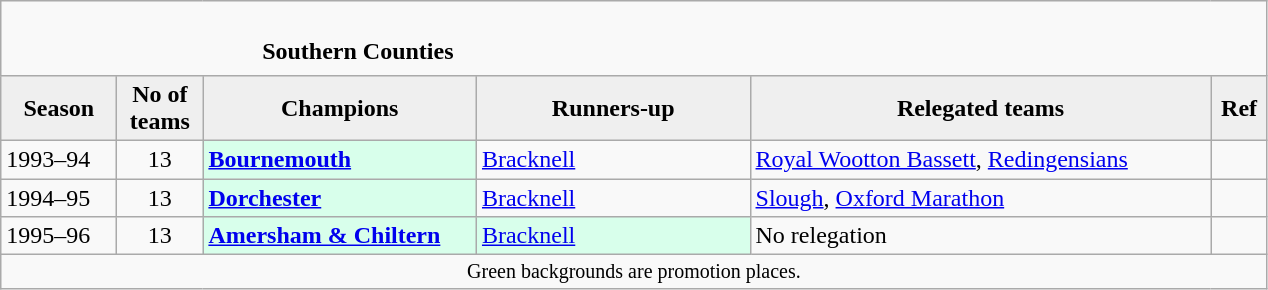<table class="wikitable" style="text-align: left;">
<tr>
<td colspan="11" cellpadding="0" cellspacing="0"><br><table border="0" style="width:100%;" cellpadding="0" cellspacing="0">
<tr>
<td style="width:20%; border:0;"></td>
<td style="border:0;"><strong>Southern Counties</strong></td>
<td style="width:20%; border:0;"></td>
</tr>
</table>
</td>
</tr>
<tr>
<th style="background:#efefef; width:70px;">Season</th>
<th style="background:#efefef; width:50px;">No of teams</th>
<th style="background:#efefef; width:175px;">Champions</th>
<th style="background:#efefef; width:175px;">Runners-up</th>
<th style="background:#efefef; width:300px;">Relegated teams</th>
<th style="background:#efefef; width:30px;">Ref</th>
</tr>
<tr align=left>
<td>1993–94</td>
<td style="text-align: center;">13</td>
<td style="background:#d8ffeb;"><strong><a href='#'>Bournemouth</a></strong></td>
<td><a href='#'>Bracknell</a></td>
<td><a href='#'>Royal Wootton Bassett</a>, <a href='#'>Redingensians</a></td>
<td></td>
</tr>
<tr>
<td>1994–95</td>
<td style="text-align: center;">13</td>
<td style="background:#d8ffeb;"><strong><a href='#'>Dorchester</a></strong></td>
<td><a href='#'>Bracknell</a></td>
<td><a href='#'>Slough</a>, <a href='#'>Oxford Marathon</a></td>
<td></td>
</tr>
<tr>
<td>1995–96</td>
<td style="text-align: center;">13</td>
<td style="background:#d8ffeb;"><strong><a href='#'>Amersham & Chiltern</a></strong></td>
<td style="background:#d8ffeb;"><a href='#'>Bracknell</a></td>
<td>No relegation</td>
<td></td>
</tr>
<tr>
<td colspan="15"  style="border:0; font-size:smaller; text-align:center;">Green backgrounds are promotion places.</td>
</tr>
</table>
